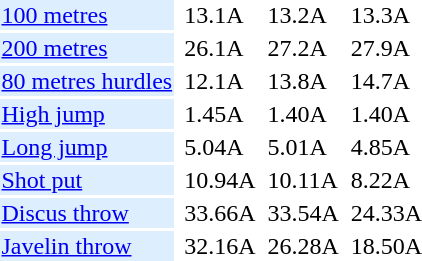<table>
<tr>
<td bgcolor = DDEEFF><a href='#'>100 metres</a></td>
<td></td>
<td>13.1A</td>
<td></td>
<td>13.2A</td>
<td></td>
<td>13.3A</td>
</tr>
<tr>
<td bgcolor = DDEEFF><a href='#'>200 metres</a></td>
<td></td>
<td>26.1A</td>
<td></td>
<td>27.2A</td>
<td></td>
<td>27.9A</td>
</tr>
<tr>
<td bgcolor = DDEEFF><a href='#'>80 metres hurdles</a></td>
<td></td>
<td>12.1A</td>
<td></td>
<td>13.8A</td>
<td></td>
<td>14.7A</td>
</tr>
<tr>
<td bgcolor = DDEEFF><a href='#'>High jump</a></td>
<td></td>
<td>1.45A</td>
<td></td>
<td>1.40A</td>
<td></td>
<td>1.40A</td>
</tr>
<tr>
<td bgcolor = DDEEFF><a href='#'>Long jump</a></td>
<td></td>
<td>5.04A</td>
<td></td>
<td>5.01A</td>
<td></td>
<td>4.85A</td>
</tr>
<tr>
<td bgcolor = DDEEFF><a href='#'>Shot put</a></td>
<td></td>
<td>10.94A</td>
<td></td>
<td>10.11A</td>
<td></td>
<td>8.22A</td>
</tr>
<tr>
<td bgcolor = DDEEFF><a href='#'>Discus throw</a></td>
<td></td>
<td>33.66A</td>
<td></td>
<td>33.54A</td>
<td></td>
<td>24.33A</td>
</tr>
<tr>
<td bgcolor = DDEEFF><a href='#'>Javelin throw</a></td>
<td></td>
<td>32.16A</td>
<td></td>
<td>26.28A</td>
<td></td>
<td>18.50A</td>
</tr>
</table>
